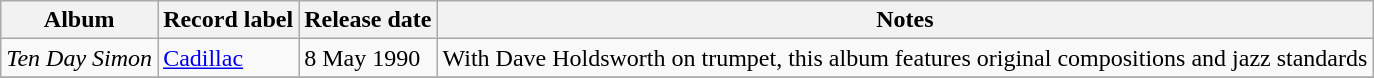<table class="wikitable">
<tr>
<th>Album</th>
<th>Record label</th>
<th>Release date</th>
<th>Notes</th>
</tr>
<tr>
<td><em>Ten Day Simon</em></td>
<td><a href='#'>Cadillac</a></td>
<td>8 May 1990</td>
<td>With Dave Holdsworth on trumpet, this album features original compositions and jazz standards</td>
</tr>
<tr>
</tr>
</table>
